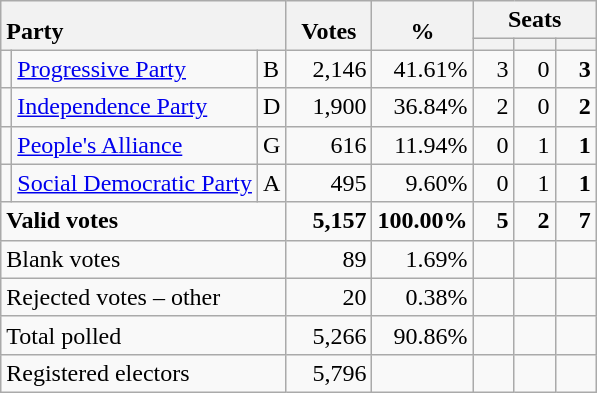<table class="wikitable" border="1" style="text-align:right;">
<tr>
<th style="text-align:left;" valign=bottom rowspan=2 colspan=3>Party</th>
<th align=center valign=bottom rowspan=2 width="50">Votes</th>
<th align=center valign=bottom rowspan=2 width="50">%</th>
<th colspan=3>Seats</th>
</tr>
<tr>
<th align=center valign=bottom width="20"><small></small></th>
<th align=center valign=bottom width="20"><small><a href='#'></a></small></th>
<th align=center valign=bottom width="20"><small></small></th>
</tr>
<tr>
<td></td>
<td align=left><a href='#'>Progressive Party</a></td>
<td align=left>B</td>
<td>2,146</td>
<td>41.61%</td>
<td>3</td>
<td>0</td>
<td><strong>3</strong></td>
</tr>
<tr>
<td></td>
<td align=left><a href='#'>Independence Party</a></td>
<td align=left>D</td>
<td>1,900</td>
<td>36.84%</td>
<td>2</td>
<td>0</td>
<td><strong>2</strong></td>
</tr>
<tr>
<td></td>
<td align=left><a href='#'>People's Alliance</a></td>
<td align=left>G</td>
<td>616</td>
<td>11.94%</td>
<td>0</td>
<td>1</td>
<td><strong>1</strong></td>
</tr>
<tr>
<td></td>
<td align=left><a href='#'>Social Democratic Party</a></td>
<td align=left>A</td>
<td>495</td>
<td>9.60%</td>
<td>0</td>
<td>1</td>
<td><strong>1</strong></td>
</tr>
<tr style="font-weight:bold">
<td align=left colspan=3>Valid votes</td>
<td>5,157</td>
<td>100.00%</td>
<td>5</td>
<td>2</td>
<td>7</td>
</tr>
<tr>
<td align=left colspan=3>Blank votes</td>
<td>89</td>
<td>1.69%</td>
<td></td>
<td></td>
<td></td>
</tr>
<tr>
<td align=left colspan=3>Rejected votes – other</td>
<td>20</td>
<td>0.38%</td>
<td></td>
<td></td>
<td></td>
</tr>
<tr>
<td align=left colspan=3>Total polled</td>
<td>5,266</td>
<td>90.86%</td>
<td></td>
<td></td>
<td></td>
</tr>
<tr>
<td align=left colspan=3>Registered electors</td>
<td>5,796</td>
<td></td>
<td></td>
<td></td>
<td></td>
</tr>
</table>
